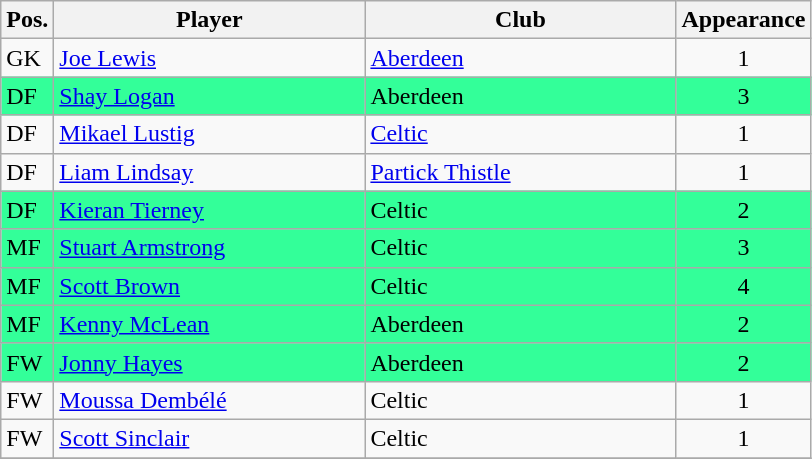<table class="wikitable">
<tr>
<th>Pos.</th>
<th>Player</th>
<th>Club</th>
<th>Appearance</th>
</tr>
<tr>
<td>GK</td>
<td style="width:200px;"><a href='#'>Joe Lewis</a></td>
<td style="width:200px;"><a href='#'>Aberdeen</a></td>
<td align="center">1</td>
</tr>
<tr style="background:#33ff99;">
<td>DF</td>
<td><a href='#'>Shay Logan</a> </td>
<td>Aberdeen</td>
<td align="center">3</td>
</tr>
<tr>
<td>DF</td>
<td><a href='#'>Mikael Lustig</a></td>
<td><a href='#'>Celtic</a></td>
<td align="center">1</td>
</tr>
<tr>
<td>DF</td>
<td><a href='#'>Liam Lindsay</a></td>
<td><a href='#'>Partick Thistle</a></td>
<td align="center">1</td>
</tr>
<tr style="background:#33ff99;">
<td>DF</td>
<td><a href='#'>Kieran Tierney</a> </td>
<td>Celtic</td>
<td align="center">2</td>
</tr>
<tr style="background:#33ff99;">
<td>MF</td>
<td><a href='#'>Stuart Armstrong</a> </td>
<td>Celtic</td>
<td align="center">3</td>
</tr>
<tr style="background:#33ff99;">
<td>MF</td>
<td><a href='#'>Scott Brown</a> </td>
<td>Celtic</td>
<td align="center">4</td>
</tr>
<tr style="background:#33ff99;">
<td>MF</td>
<td><a href='#'>Kenny McLean</a> </td>
<td>Aberdeen</td>
<td align="center">2</td>
</tr>
<tr style="background:#33ff99;">
<td>FW</td>
<td><a href='#'>Jonny Hayes</a> </td>
<td>Aberdeen</td>
<td align="center">2</td>
</tr>
<tr>
<td>FW</td>
<td><a href='#'>Moussa Dembélé</a></td>
<td>Celtic</td>
<td align="center">1</td>
</tr>
<tr>
<td>FW</td>
<td><a href='#'>Scott Sinclair</a></td>
<td>Celtic</td>
<td align="center">1</td>
</tr>
<tr>
</tr>
</table>
